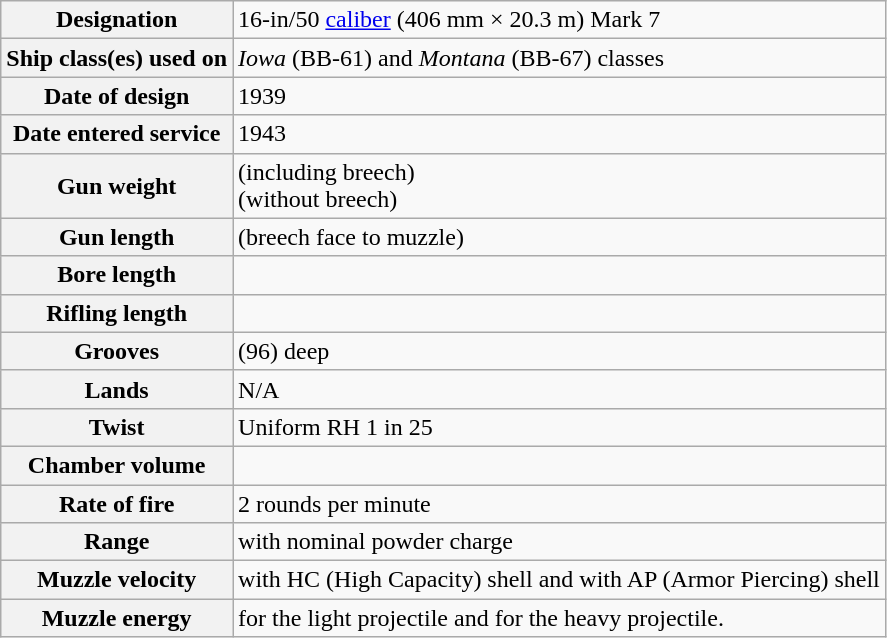<table class=wikitable>
<tr>
<th>Designation</th>
<td>16-in/50 <a href='#'>caliber</a> (406 mm × 20.3 m) Mark 7</td>
</tr>
<tr>
<th>Ship class(es) used on</th>
<td><em>Iowa</em> (BB-61) and <em>Montana</em> (BB-67) classes</td>
</tr>
<tr>
<th>Date of design</th>
<td>1939</td>
</tr>
<tr>
<th>Date entered service</th>
<td>1943</td>
</tr>
<tr>
<th>Gun weight</th>
<td> (including breech)<br> (without breech)</td>
</tr>
<tr>
<th>Gun length</th>
<td> (breech face to muzzle)</td>
</tr>
<tr>
<th>Bore length</th>
<td></td>
</tr>
<tr>
<th>Rifling length</th>
<td></td>
</tr>
<tr>
<th>Grooves</th>
<td>(96)  deep</td>
</tr>
<tr>
<th>Lands</th>
<td>N/A</td>
</tr>
<tr>
<th>Twist</th>
<td>Uniform RH 1 in 25</td>
</tr>
<tr>
<th>Chamber volume</th>
<td></td>
</tr>
<tr>
<th>Rate of fire</th>
<td>2 rounds per minute</td>
</tr>
<tr>
<th>Range</th>
<td> with nominal  powder charge</td>
</tr>
<tr>
<th>Muzzle velocity</th>
<td> with  HC (High Capacity) shell and  with  AP (Armor  Piercing) shell</td>
</tr>
<tr>
<th>Muzzle energy</th>
<td> for the light projectile and  for the heavy projectile.</td>
</tr>
</table>
